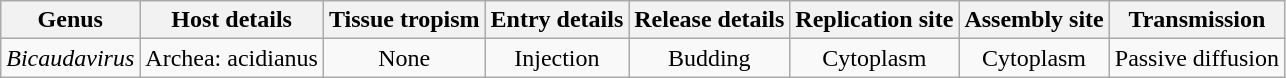<table class="wikitable sortable" style="text-align:center">
<tr>
<th>Genus</th>
<th>Host details</th>
<th>Tissue tropism</th>
<th>Entry details</th>
<th>Release details</th>
<th>Replication site</th>
<th>Assembly site</th>
<th>Transmission</th>
</tr>
<tr>
<td><em>Bicaudavirus</em></td>
<td>Archea: acidianus</td>
<td>None</td>
<td>Injection</td>
<td>Budding</td>
<td>Cytoplasm</td>
<td>Cytoplasm</td>
<td>Passive diffusion</td>
</tr>
</table>
